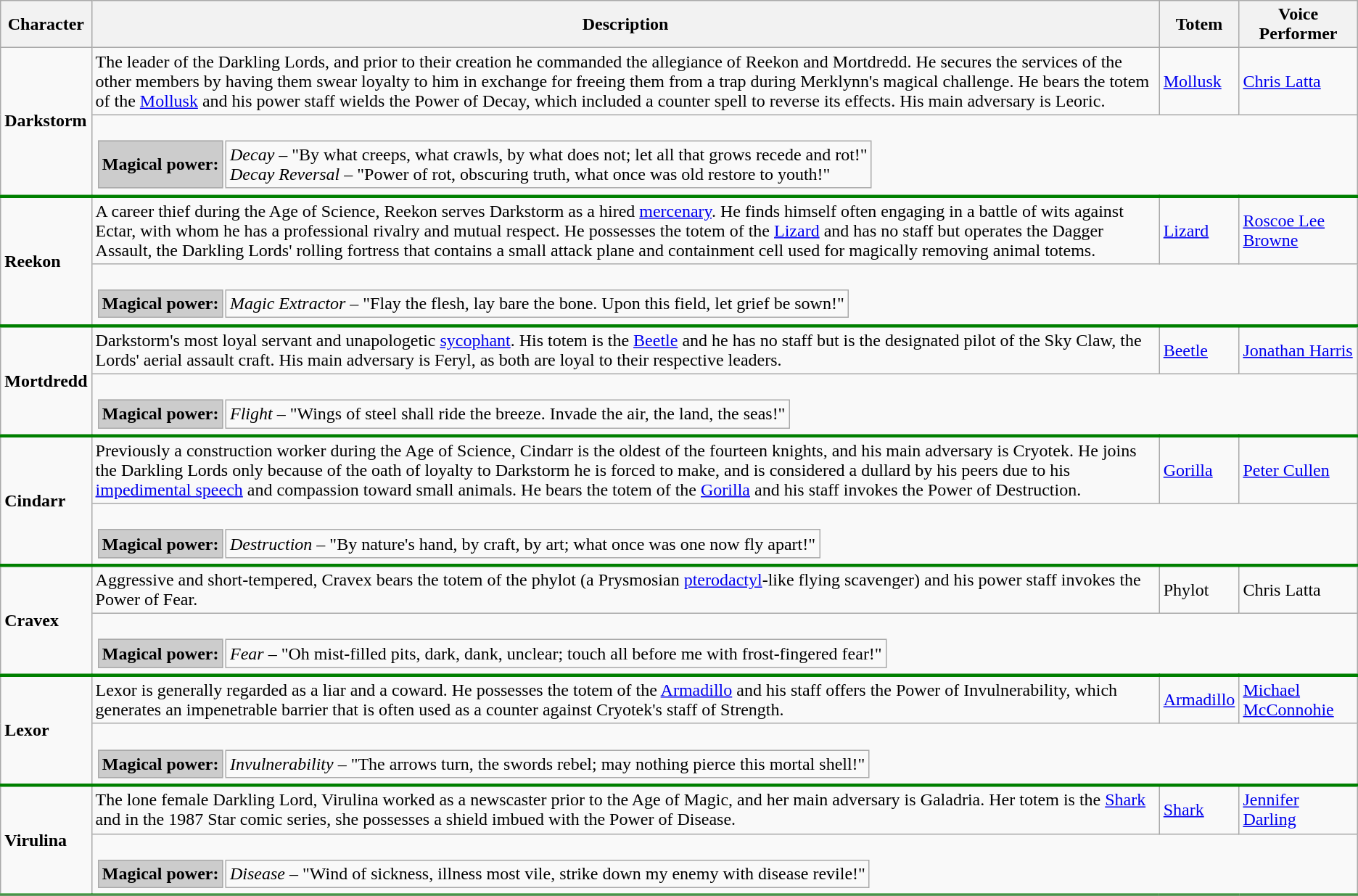<table class="wikitable plainrowheaders" align="center">
<tr>
<th>Character</th>
<th>Description</th>
<th>Totem</th>
<th>Voice Performer</th>
</tr>
<tr>
<td rowspan="2"><strong>Darkstorm</strong></td>
<td>The leader of the Darkling Lords, and prior to their creation he commanded the allegiance of Reekon and Mortdredd. He secures the services of the other members by having them swear loyalty to him in exchange for freeing them from a trap during Merklynn's magical challenge. He bears the totem of the <a href='#'>Mollusk</a> and his power staff wields the Power of Decay, which included a counter spell to reverse its effects. His main adversary is Leoric.</td>
<td><a href='#'>Mollusk</a></td>
<td><a href='#'>Chris Latta</a></td>
</tr>
<tr style="border-bottom:3px solid green">
<td colspan="3"><br><table border="0">
<tr>
<td bgcolor="#CCCCCC"><strong>Magical power:</strong></td>
<td><em>Decay</em> – "By what creeps, what crawls, by what does not; let all that grows recede and rot!" <br><em>Decay Reversal</em> – "Power of rot, obscuring truth, what once was old restore to youth!"</td>
</tr>
</table>
</td>
</tr>
<tr>
<td rowspan="2"><strong>Reekon</strong></td>
<td>A career thief during the Age of Science, Reekon serves Darkstorm as a hired <a href='#'>mercenary</a>. He finds himself often engaging in a battle of wits against Ectar, with whom he has a professional rivalry and mutual respect. He possesses the totem of the <a href='#'>Lizard</a> and has no staff but operates the Dagger Assault, the Darkling Lords' rolling fortress that contains a small attack plane and containment cell used for magically removing animal totems.</td>
<td><a href='#'>Lizard</a></td>
<td><a href='#'>Roscoe Lee Browne</a></td>
</tr>
<tr style="border-bottom:3px solid green">
<td colspan="3"><br><table border="0">
<tr>
<td bgcolor="#CCCCCC"><strong>Magical power:</strong></td>
<td><em>Magic Extractor</em> – "Flay the flesh, lay bare the bone. Upon this field, let grief be sown!"</td>
</tr>
</table>
</td>
</tr>
<tr>
<td rowspan="2"><strong>Mortdredd</strong></td>
<td>Darkstorm's most loyal servant and unapologetic <a href='#'>sycophant</a>. His totem is the <a href='#'>Beetle</a> and he has no staff but is the designated pilot of the Sky Claw, the Lords' aerial assault craft. His main adversary is Feryl, as both are loyal to their respective leaders.</td>
<td><a href='#'>Beetle</a></td>
<td><a href='#'>Jonathan Harris</a></td>
</tr>
<tr style="border-bottom:3px solid green">
<td colspan="3"><br><table border="0">
<tr>
<td bgcolor="#CCCCCC"><strong>Magical power:</strong></td>
<td><em>Flight</em> – "Wings of steel shall ride the breeze. Invade the air, the land, the seas!"</td>
</tr>
</table>
</td>
</tr>
<tr>
<td rowspan="2"><strong>Cindarr</strong></td>
<td>Previously a construction worker during the Age of Science, Cindarr is the oldest of the fourteen knights, and his main adversary is Cryotek. He joins the Darkling Lords only because of the oath of loyalty to Darkstorm he is forced to make, and is considered a dullard by his peers due to his <a href='#'>impedimental speech</a> and compassion toward small animals. He bears the totem of the <a href='#'>Gorilla</a> and his staff invokes the Power of Destruction.</td>
<td><a href='#'>Gorilla</a></td>
<td><a href='#'>Peter Cullen</a></td>
</tr>
<tr style="border-bottom:3px solid green">
<td colspan="3"><br><table border="0">
<tr>
<td bgcolor="#CCCCCC"><strong>Magical power:</strong></td>
<td><em>Destruction</em> – "By nature's hand, by craft, by art; what once was one now fly apart!" <br></td>
</tr>
</table>
</td>
</tr>
<tr>
<td rowspan="2"><strong>Cravex</strong></td>
<td>Aggressive and short-tempered, Cravex bears the totem of the phylot (a Prysmosian <a href='#'>pterodactyl</a>-like flying scavenger) and his power staff invokes the Power of Fear.</td>
<td>Phylot</td>
<td>Chris Latta</td>
</tr>
<tr style="border-bottom:3px solid green">
<td colspan="3"><br><table border="0">
<tr>
<td bgcolor="#CCCCCC"><strong>Magical power:</strong></td>
<td><em>Fear</em> – "Oh mist-filled pits, dark, dank, unclear; touch all before me with frost-fingered fear!"</td>
</tr>
</table>
</td>
</tr>
<tr>
<td rowspan="2"><strong>Lexor</strong></td>
<td>Lexor is generally regarded as a liar and a coward. He possesses the totem of the <a href='#'>Armadillo</a> and his staff offers the Power of Invulnerability, which generates an impenetrable barrier that is often used as a counter against Cryotek's staff of Strength.</td>
<td><a href='#'>Armadillo</a></td>
<td><a href='#'>Michael McConnohie</a></td>
</tr>
<tr style="border-bottom:3px solid green">
<td colspan="3"><br><table border="0">
<tr>
<td bgcolor="#CCCCCC"><strong>Magical power:</strong></td>
<td><em>Invulnerability</em> – "The arrows turn, the swords rebel; may nothing pierce this mortal shell!"</td>
</tr>
</table>
</td>
</tr>
<tr>
<td rowspan="2"><strong>Virulina</strong></td>
<td>The lone female Darkling Lord, Virulina worked as a newscaster prior to the Age of Magic, and her main adversary is Galadria. Her totem is the <a href='#'>Shark</a> and in the 1987 Star comic series, she possesses a shield imbued with the Power of Disease.</td>
<td><a href='#'>Shark</a></td>
<td><a href='#'>Jennifer Darling</a></td>
</tr>
<tr style="border-bottom:3px solid green">
<td colspan="3"><br><table border="0">
<tr>
<td bgcolor="#CCCCCC"><strong>Magical power:</strong></td>
<td><em>Disease</em> – "Wind of sickness, illness most vile, strike down my enemy with disease revile!"</td>
</tr>
</table>
</td>
</tr>
<tr>
</tr>
</table>
